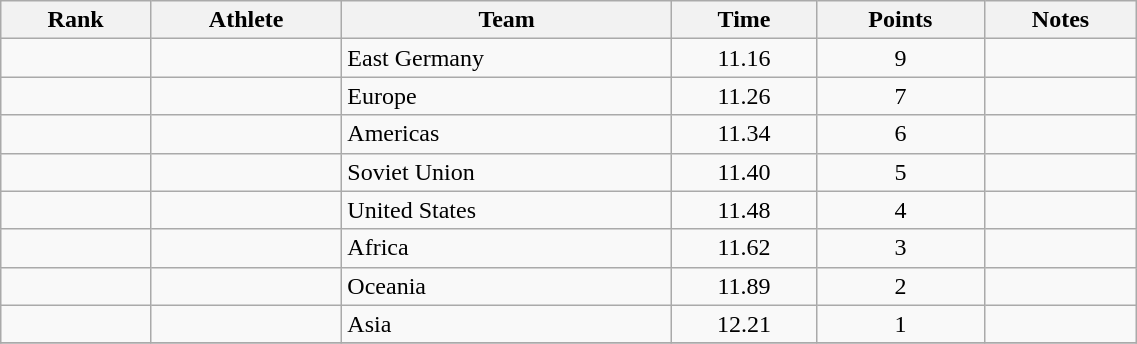<table class="wikitable sortable" style="text-align:center" width="60%">
<tr>
<th>Rank</th>
<th>Athlete</th>
<th>Team</th>
<th>Time</th>
<th>Points</th>
<th>Notes</th>
</tr>
<tr>
<td></td>
<td align="left"></td>
<td align=left>East Germany</td>
<td>11.16</td>
<td>9</td>
<td></td>
</tr>
<tr>
<td></td>
<td align="left"></td>
<td align=left>Europe</td>
<td>11.26</td>
<td>7</td>
<td></td>
</tr>
<tr>
<td></td>
<td align="left"></td>
<td align=left>Americas</td>
<td>11.34</td>
<td>6</td>
<td></td>
</tr>
<tr>
<td></td>
<td align="left"></td>
<td align=left>Soviet Union</td>
<td>11.40</td>
<td>5</td>
<td></td>
</tr>
<tr>
<td></td>
<td align="left"></td>
<td align=left>United States</td>
<td>11.48</td>
<td>4</td>
<td></td>
</tr>
<tr>
<td></td>
<td align="left"></td>
<td align=left>Africa</td>
<td>11.62</td>
<td>3</td>
<td></td>
</tr>
<tr>
<td></td>
<td align="left"></td>
<td align=left>Oceania</td>
<td>11.89</td>
<td>2</td>
<td></td>
</tr>
<tr>
<td></td>
<td align="left"></td>
<td align=left>Asia</td>
<td>12.21</td>
<td>1</td>
<td></td>
</tr>
<tr>
</tr>
</table>
